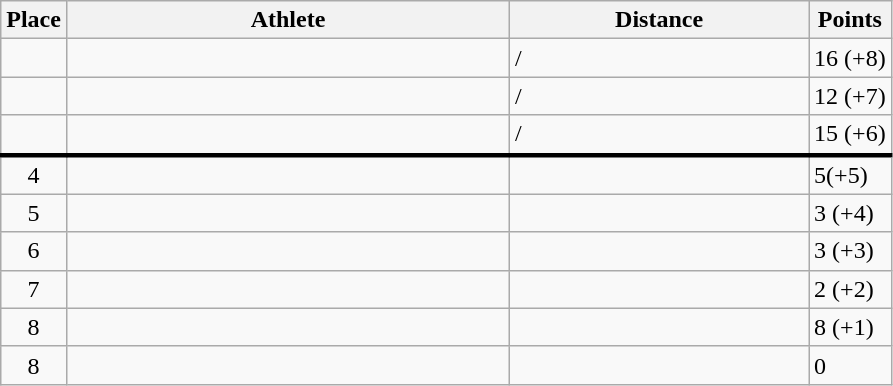<table class="wikitable sortable">
<tr>
<th>Place</th>
<th style="width:18em">Athlete</th>
<th style="width:12em">Distance</th>
<th>Points</th>
</tr>
<tr>
<td align=center></td>
<td></td>
<td> /<br><em></em></td>
<td>16 (+8)</td>
</tr>
<tr>
<td align=center></td>
<td></td>
<td> /<br><em></em></td>
<td>12 (+7)</td>
</tr>
<tr>
<td align=center></td>
<td></td>
<td> /<br><em></em></td>
<td>15 (+6)</td>
</tr>
<tr style="border-top:3px solid black;">
<td align=center>4</td>
<td></td>
<td></td>
<td>5(+5)</td>
</tr>
<tr>
<td align=center>5</td>
<td></td>
<td></td>
<td>3 (+4)</td>
</tr>
<tr>
<td align=center>6</td>
<td></td>
<td></td>
<td>3 (+3)</td>
</tr>
<tr>
<td align=center>7</td>
<td></td>
<td></td>
<td>2 (+2)</td>
</tr>
<tr>
<td align=center>8</td>
<td></td>
<td></td>
<td>8 (+1)</td>
</tr>
<tr>
<td align=center>8</td>
<td></td>
<td></td>
<td>0</td>
</tr>
</table>
